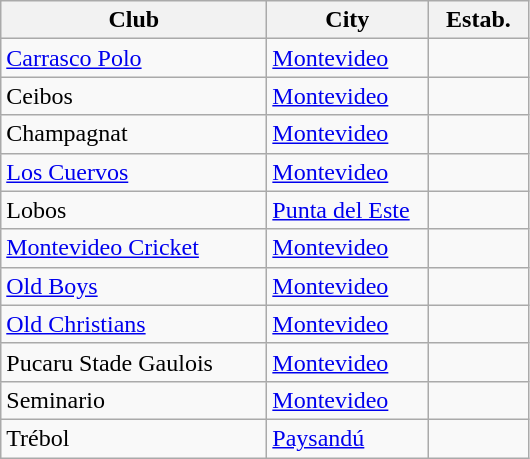<table class="wikitable sortable">
<tr>
<th width=170px>Club</th>
<th width=100px>City</th>
<th width=60px>Estab.</th>
</tr>
<tr>
<td><a href='#'>Carrasco Polo</a></td>
<td><a href='#'>Montevideo</a></td>
<td></td>
</tr>
<tr>
<td>Ceibos</td>
<td><a href='#'>Montevideo</a></td>
<td></td>
</tr>
<tr>
<td>Champagnat</td>
<td><a href='#'>Montevideo</a></td>
<td></td>
</tr>
<tr>
<td><a href='#'>Los Cuervos</a> </td>
<td><a href='#'>Montevideo</a></td>
<td></td>
</tr>
<tr>
<td>Lobos</td>
<td><a href='#'>Punta del Este</a></td>
<td></td>
</tr>
<tr>
<td><a href='#'>Montevideo Cricket</a></td>
<td><a href='#'>Montevideo</a></td>
<td></td>
</tr>
<tr>
<td><a href='#'>Old Boys</a></td>
<td><a href='#'>Montevideo</a></td>
<td></td>
</tr>
<tr>
<td><a href='#'>Old Christians</a></td>
<td><a href='#'>Montevideo</a></td>
<td></td>
</tr>
<tr>
<td>Pucaru Stade Gaulois </td>
<td><a href='#'>Montevideo</a></td>
<td></td>
</tr>
<tr>
<td>Seminario</td>
<td><a href='#'>Montevideo</a></td>
<td></td>
</tr>
<tr>
<td>Trébol </td>
<td><a href='#'>Paysandú</a></td>
<td></td>
</tr>
</table>
